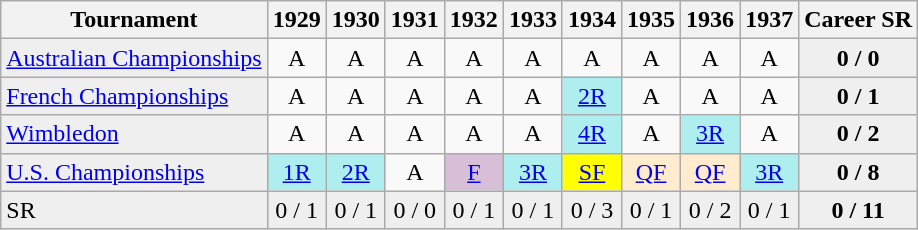<table class="wikitable">
<tr>
<th>Tournament</th>
<th>1929</th>
<th>1930</th>
<th>1931</th>
<th>1932</th>
<th>1933</th>
<th>1934</th>
<th>1935</th>
<th>1936</th>
<th>1937</th>
<th>Career SR</th>
</tr>
<tr>
<td style="background:#EFEFEF;"><a href='#'>Australian Championships</a></td>
<td align="center">A</td>
<td align="center">A</td>
<td align="center">A</td>
<td align="center">A</td>
<td align="center">A</td>
<td align="center">A</td>
<td align="center">A</td>
<td align="center">A</td>
<td align="center">A</td>
<td align="center" style="background:#EFEFEF;"><strong>0 / 0</strong></td>
</tr>
<tr>
<td style="background:#EFEFEF;"><a href='#'>French Championships</a></td>
<td align="center">A</td>
<td align="center">A</td>
<td align="center">A</td>
<td align="center">A</td>
<td align="center">A</td>
<td align="center" style="background:#afeeee;"><a href='#'>2R</a></td>
<td align="center">A</td>
<td align="center">A</td>
<td align="center">A</td>
<td align="center" style="background:#EFEFEF;"><strong>0 / 1</strong></td>
</tr>
<tr>
<td style="background:#EFEFEF;"><a href='#'>Wimbledon</a></td>
<td align="center">A</td>
<td align="center">A</td>
<td align="center">A</td>
<td align="center">A</td>
<td align="center">A</td>
<td align="center" style="background:#afeeee;"><a href='#'>4R</a></td>
<td align="center">A</td>
<td align="center" style="background:#afeeee;"><a href='#'>3R</a></td>
<td align="center">A</td>
<td align="center" style="background:#EFEFEF;"><strong>0 / 2</strong></td>
</tr>
<tr>
<td style="background:#EFEFEF;"><a href='#'>U.S. Championships</a></td>
<td align="center" style="background:#afeeee;"><a href='#'>1R</a></td>
<td align="center" style="background:#afeeee;"><a href='#'>2R</a></td>
<td align="center">A</td>
<td align="center" style="background:#D8BFD8;"><a href='#'>F</a></td>
<td align="center" style="background:#afeeee;"><a href='#'>3R</a></td>
<td align="center" style="background:yellow;"><a href='#'>SF</a></td>
<td align="center"  style="background:#ffebcd;"><a href='#'>QF</a></td>
<td align="center"  style="background:#ffebcd;"><a href='#'>QF</a></td>
<td align="center" style="background:#afeeee;"><a href='#'>3R</a></td>
<td align="center" style="background:#EFEFEF;"><strong>0 / 8</strong></td>
</tr>
<tr>
<td style="background:#EFEFEF;">SR</td>
<td align="center" style="background:#EFEFEF;">0 / 1</td>
<td align="center" style="background:#EFEFEF;">0 / 1</td>
<td align="center" style="background:#EFEFEF;">0 / 0</td>
<td align="center" style="background:#EFEFEF;">0 / 1</td>
<td align="center" style="background:#EFEFEF;">0 / 1</td>
<td align="center" style="background:#EFEFEF;">0 / 3</td>
<td align="center" style="background:#EFEFEF;">0 / 1</td>
<td align="center" style="background:#EFEFEF;">0 / 2</td>
<td align="center" style="background:#EFEFEF;">0 / 1</td>
<td align="center" style="background:#EFEFEF;"><strong>0 / 11</strong></td>
</tr>
</table>
